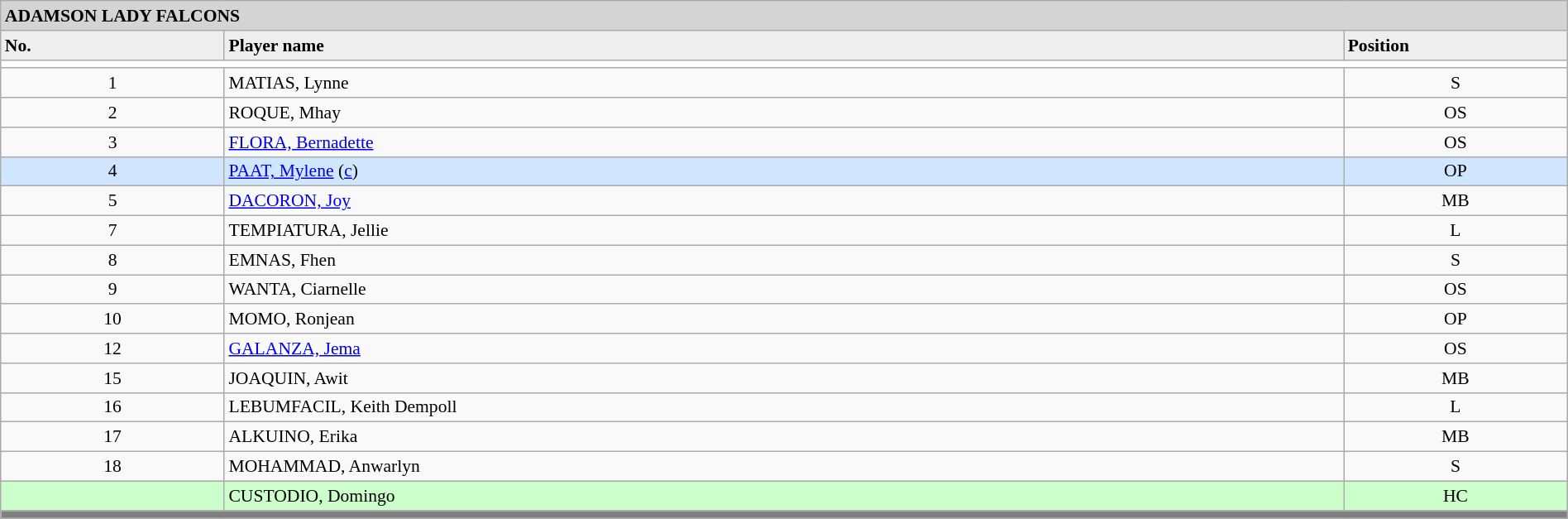<table class="wikitable collapsible collapsed" style="font-size:90%; width:100%;">
<tr>
<th style="background:#D4D4D4; text-align:left;" colspan=3> ADAMSON LADY FALCONS</th>
</tr>
<tr style="background:#EEEEEE; font-weight:bold;">
<td width=10%>No.</td>
<td width=50%>Player name</td>
<td width=10%>Position</td>
</tr>
<tr style="background:#FFFFFF;">
<td colspan=3 align=center></td>
</tr>
<tr>
<td align=center>1</td>
<td>MATIAS, Lynne</td>
<td align=center>S</td>
</tr>
<tr>
<td align=center>2</td>
<td>ROQUE, Mhay</td>
<td align=center>OS</td>
</tr>
<tr>
<td align=center>3</td>
<td><a href='#'>FLORA, Bernadette</a></td>
<td align=center>OS</td>
</tr>
<tr bgcolor=#D0E6FF>
<td align=center>4</td>
<td><a href='#'>PAAT, Mylene</a> (<a href='#'>c</a>)</td>
<td align=center>OP</td>
</tr>
<tr>
<td align=center>5</td>
<td><a href='#'>DACORON, Joy</a></td>
<td align=center>MB</td>
</tr>
<tr>
<td align=center>7</td>
<td>TEMPIATURA, Jellie</td>
<td align=center>L</td>
</tr>
<tr>
<td align=center>8</td>
<td>EMNAS, Fhen</td>
<td align=center>S</td>
</tr>
<tr>
<td align=center>9</td>
<td>WANTA, Ciarnelle</td>
<td align=center>OS</td>
</tr>
<tr>
<td align=center>10</td>
<td>MOMO, Ronjean</td>
<td align=center>OP</td>
</tr>
<tr>
<td align=center>12</td>
<td><a href='#'>GALANZA, Jema</a></td>
<td align=center>OS</td>
</tr>
<tr>
<td align=center>15</td>
<td>JOAQUIN, Awit</td>
<td align=center>MB</td>
</tr>
<tr>
<td align=center>16</td>
<td>LEBUMFACIL, Keith Dempoll</td>
<td align=center>L</td>
</tr>
<tr>
<td align=center>17</td>
<td>ALKUINO, Erika</td>
<td align=center>MB</td>
</tr>
<tr>
<td align=center>18</td>
<td>MOHAMMAD, Anwarlyn</td>
<td align=center>S</td>
</tr>
<tr bgcolor=#ccffcc>
<td align=center></td>
<td>CUSTODIO, Domingo</td>
<td align=center>HC</td>
</tr>
<tr>
<th style="background:gray;" colspan=3></th>
</tr>
<tr>
</tr>
</table>
